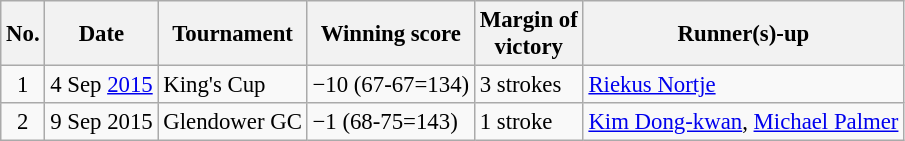<table class="wikitable" style="font-size:95%;">
<tr>
<th>No.</th>
<th>Date</th>
<th>Tournament</th>
<th>Winning score</th>
<th>Margin of<br>victory</th>
<th>Runner(s)-up</th>
</tr>
<tr>
<td align=center>1</td>
<td align=right>4 Sep <a href='#'>2015</a></td>
<td>King's Cup</td>
<td>−10 (67-67=134)</td>
<td>3 strokes</td>
<td> <a href='#'>Riekus Nortje</a></td>
</tr>
<tr>
<td align=center>2</td>
<td align=right>9 Sep 2015</td>
<td>Glendower GC</td>
<td>−1 (68-75=143)</td>
<td>1 stroke</td>
<td> <a href='#'>Kim Dong-kwan</a>,  <a href='#'>Michael Palmer</a></td>
</tr>
</table>
